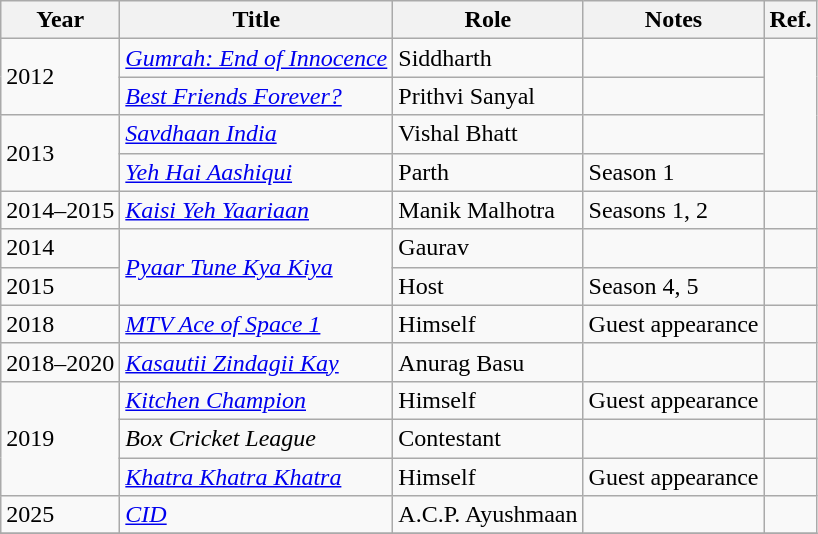<table class="wikitable sortable">
<tr>
<th>Year</th>
<th>Title</th>
<th>Role</th>
<th>Notes</th>
<th>Ref.</th>
</tr>
<tr>
<td rowspan="2">2012</td>
<td><em><a href='#'>Gumrah: End of Innocence</a></em></td>
<td>Siddharth</td>
<td></td>
<td rowspan="4"></td>
</tr>
<tr>
<td><em><a href='#'>Best Friends Forever?</a></em></td>
<td>Prithvi Sanyal</td>
<td></td>
</tr>
<tr>
<td rowspan="2">2013</td>
<td><em><a href='#'>Savdhaan India</a></em></td>
<td>Vishal Bhatt</td>
<td></td>
</tr>
<tr>
<td><em><a href='#'>Yeh Hai Aashiqui</a></em></td>
<td>Parth</td>
<td>Season 1</td>
</tr>
<tr>
<td>2014–2015</td>
<td><em><a href='#'>Kaisi Yeh Yaariaan</a></em></td>
<td>Manik Malhotra</td>
<td>Seasons 1, 2</td>
<td></td>
</tr>
<tr>
<td>2014</td>
<td rowspan="2"><em><a href='#'>Pyaar Tune Kya Kiya</a></em></td>
<td>Gaurav</td>
<td></td>
<td></td>
</tr>
<tr>
<td>2015</td>
<td>Host</td>
<td>Season 4, 5</td>
<td></td>
</tr>
<tr>
<td>2018</td>
<td><em><a href='#'>MTV Ace of Space 1</a></em></td>
<td>Himself</td>
<td>Guest appearance</td>
<td></td>
</tr>
<tr>
<td>2018–2020</td>
<td><em><a href='#'>Kasautii Zindagii Kay</a></em></td>
<td>Anurag Basu</td>
<td></td>
<td></td>
</tr>
<tr>
<td rowspan="3">2019</td>
<td><em><a href='#'>Kitchen Champion</a></em></td>
<td>Himself</td>
<td>Guest appearance</td>
<td></td>
</tr>
<tr>
<td><em>Box Cricket League</em></td>
<td>Contestant</td>
<td></td>
<td></td>
</tr>
<tr>
<td><em><a href='#'>Khatra Khatra Khatra</a></em></td>
<td>Himself</td>
<td>Guest appearance</td>
<td></td>
</tr>
<tr>
<td>2025</td>
<td><em><a href='#'> CID</a></em></td>
<td>A.C.P. Ayushmaan</td>
<td></td>
<td></td>
</tr>
<tr>
</tr>
</table>
